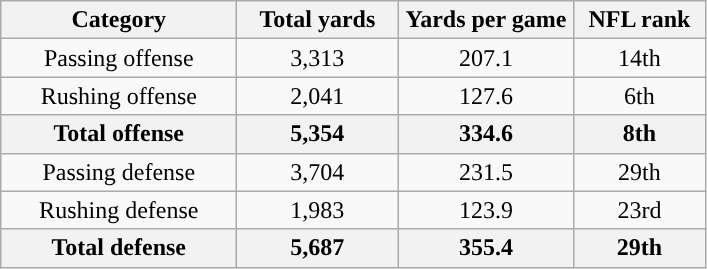<table class="wikitable" style="text-align:center">
<tr>
<th width=150px>Category</th>
<th width=100px>Total yards</th>
<th width=110px>Yards per game</th>
<th width=80px>NFL rank<br></th>
</tr>
<tr>
<td>Passing offense</td>
<td>3,313</td>
<td>207.1</td>
<td>14th</td>
</tr>
<tr>
<td>Rushing offense</td>
<td>2,041</td>
<td>127.6</td>
<td>6th</td>
</tr>
<tr>
<th>Total offense</th>
<th>5,354</th>
<th>334.6</th>
<th>8th</th>
</tr>
<tr>
<td>Passing defense</td>
<td>3,704</td>
<td>231.5</td>
<td>29th</td>
</tr>
<tr>
<td>Rushing defense</td>
<td>1,983</td>
<td>123.9</td>
<td>23rd</td>
</tr>
<tr>
<th>Total defense</th>
<th>5,687</th>
<th>355.4</th>
<th>29th</th>
</tr>
</table>
